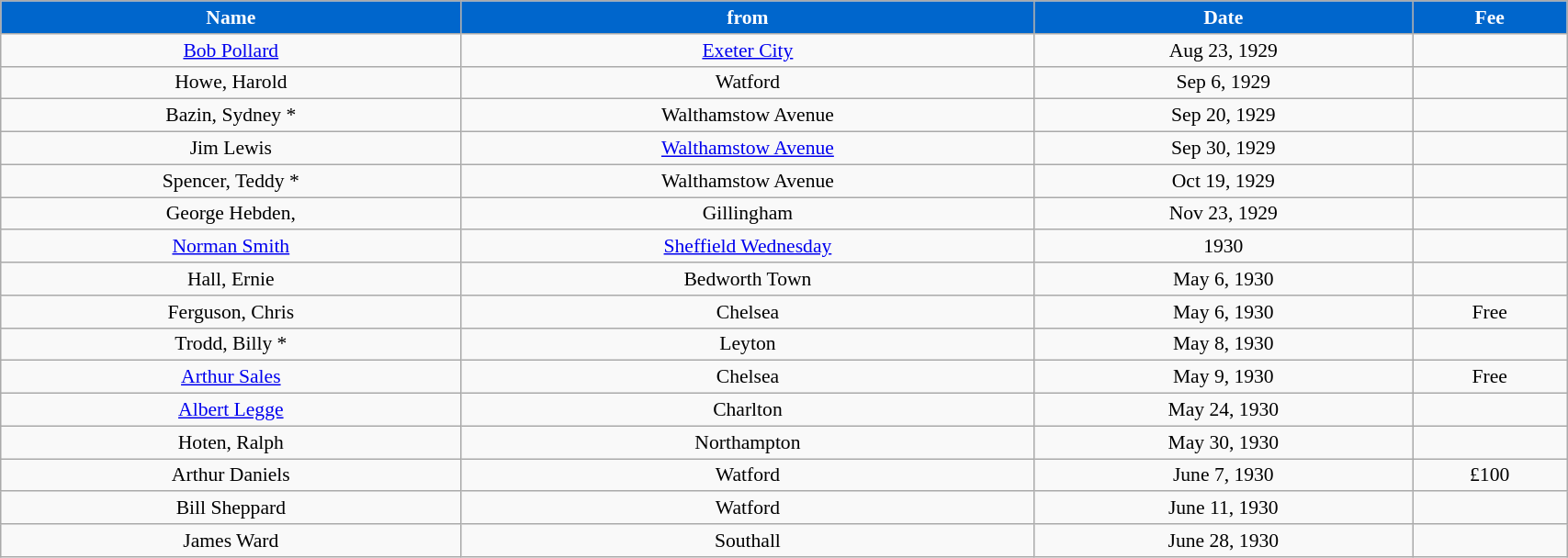<table class="wikitable" style="text-align:center; font-size:90%; width:90%;">
<tr>
<th style="background:#0066CC; color:#FFFFFF; text-align:center;"><strong>Name</strong></th>
<th style="background:#0066CC; color:#FFFFFF; text-align:center;">from</th>
<th style="background:#0066CC; color:#FFFFFF; text-align:center;">Date</th>
<th style="background:#0066CC; color:#FFFFFF; text-align:center;">Fee</th>
</tr>
<tr>
<td><a href='#'>Bob Pollard</a></td>
<td><a href='#'>Exeter City</a></td>
<td>Aug 23, 1929</td>
<td></td>
</tr>
<tr>
<td>Howe, Harold</td>
<td>Watford</td>
<td>Sep 6, 1929</td>
<td></td>
</tr>
<tr>
<td>Bazin, Sydney *</td>
<td>Walthamstow Avenue</td>
<td>Sep 20, 1929</td>
<td></td>
</tr>
<tr>
<td>Jim Lewis</td>
<td><a href='#'>Walthamstow Avenue</a></td>
<td>Sep 30, 1929</td>
<td></td>
</tr>
<tr>
<td>Spencer, Teddy *</td>
<td>Walthamstow Avenue</td>
<td>Oct 19, 1929</td>
<td></td>
</tr>
<tr>
<td>George Hebden,</td>
<td>Gillingham</td>
<td>Nov 23, 1929</td>
<td></td>
</tr>
<tr>
<td><a href='#'>Norman Smith</a></td>
<td><a href='#'>Sheffield Wednesday</a></td>
<td>1930</td>
<td></td>
</tr>
<tr>
<td>Hall, Ernie</td>
<td>Bedworth Town</td>
<td>May 6, 1930</td>
<td></td>
</tr>
<tr>
<td>Ferguson, Chris</td>
<td>Chelsea</td>
<td>May 6, 1930</td>
<td>Free</td>
</tr>
<tr>
<td>Trodd, Billy *</td>
<td>Leyton</td>
<td>May 8, 1930</td>
<td></td>
</tr>
<tr>
<td><a href='#'>Arthur Sales</a></td>
<td>Chelsea</td>
<td>May 9, 1930</td>
<td>Free</td>
</tr>
<tr>
<td><a href='#'>Albert Legge</a></td>
<td>Charlton</td>
<td>May 24, 1930</td>
<td></td>
</tr>
<tr>
<td>Hoten, Ralph</td>
<td>Northampton</td>
<td>May 30, 1930</td>
<td></td>
</tr>
<tr>
<td>Arthur Daniels</td>
<td>Watford</td>
<td>June 7, 1930</td>
<td>£100</td>
</tr>
<tr>
<td>Bill Sheppard</td>
<td>Watford</td>
<td>June 11, 1930</td>
<td></td>
</tr>
<tr>
<td>James Ward</td>
<td>Southall</td>
<td>June 28, 1930</td>
<td></td>
</tr>
</table>
